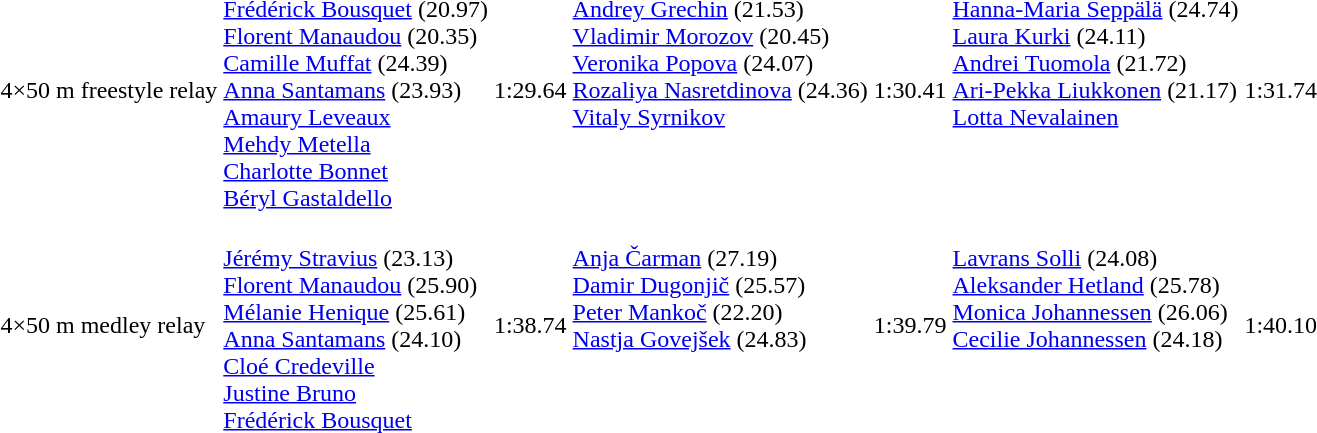<table>
<tr>
<td>4×50 m freestyle relay</td>
<td valign=top><br><a href='#'>Frédérick Bousquet</a> (20.97)<br><a href='#'>Florent Manaudou</a> (20.35)<br><a href='#'>Camille Muffat</a> (24.39)<br><a href='#'>Anna Santamans</a> (23.93)<br><a href='#'>Amaury Leveaux</a><br><a href='#'>Mehdy Metella</a><br><a href='#'>Charlotte Bonnet</a><br><a href='#'>Béryl Gastaldello</a></td>
<td>1:29.64</td>
<td valign=top><br><a href='#'>Andrey Grechin</a> (21.53)<br><a href='#'>Vladimir Morozov</a> (20.45)<br><a href='#'>Veronika Popova</a> (24.07)<br><a href='#'>Rozaliya Nasretdinova</a> (24.36)<br><a href='#'>Vitaly Syrnikov</a></td>
<td>1:30.41</td>
<td valign=top><br><a href='#'>Hanna-Maria Seppälä</a> (24.74)<br><a href='#'>Laura Kurki</a> (24.11)<br><a href='#'>Andrei Tuomola</a> (21.72)<br><a href='#'>Ari-Pekka Liukkonen</a> (21.17)<br><a href='#'>Lotta Nevalainen</a></td>
<td>1:31.74</td>
</tr>
<tr>
<td>4×50 m medley relay</td>
<td valign=top><br><a href='#'>Jérémy Stravius</a> (23.13)<br><a href='#'>Florent Manaudou</a> (25.90)<br><a href='#'>Mélanie Henique</a> (25.61)<br><a href='#'>Anna Santamans</a> (24.10)<br><a href='#'>Cloé Credeville</a><br><a href='#'>Justine Bruno</a><br><a href='#'>Frédérick Bousquet</a></td>
<td>1:38.74</td>
<td valign=top><br><a href='#'>Anja Čarman</a> (27.19)<br><a href='#'>Damir Dugonjič</a> (25.57)<br><a href='#'>Peter Mankoč</a> (22.20)<br><a href='#'>Nastja Govejšek</a> (24.83)</td>
<td>1:39.79</td>
<td valign=top><br><a href='#'>Lavrans Solli</a> (24.08)<br><a href='#'>Aleksander Hetland</a> (25.78)<br><a href='#'>Monica Johannessen</a> (26.06)<br><a href='#'>Cecilie Johannessen</a> (24.18)</td>
<td>1:40.10</td>
</tr>
</table>
